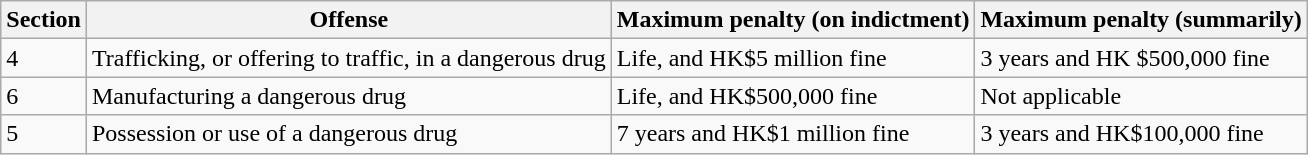<table class="wikitable">
<tr>
<th>Section</th>
<th>Offense</th>
<th>Maximum penalty (on indictment)</th>
<th>Maximum penalty (summarily)</th>
</tr>
<tr>
<td>4</td>
<td>Trafficking, or offering to traffic, in a dangerous drug</td>
<td>Life, and HK$5 million fine</td>
<td>3 years and HK $500,000 fine</td>
</tr>
<tr>
<td>6</td>
<td>Manufacturing a dangerous drug</td>
<td>Life, and HK$500,000 fine</td>
<td>Not applicable</td>
</tr>
<tr>
<td>5</td>
<td>Possession or use of a dangerous drug</td>
<td>7 years and HK$1 million fine</td>
<td>3 years and HK$100,000 fine</td>
</tr>
</table>
